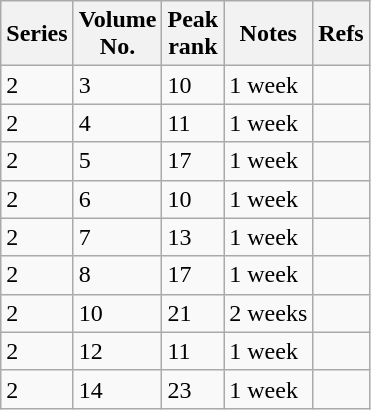<table class="wikitable">
<tr>
<th>Series</th>
<th>Volume<br>No.</th>
<th>Peak<br>rank</th>
<th>Notes</th>
<th>Refs</th>
</tr>
<tr>
<td>2</td>
<td>3</td>
<td>10</td>
<td>1 week</td>
<td></td>
</tr>
<tr>
<td>2</td>
<td>4</td>
<td>11</td>
<td>1 week</td>
<td></td>
</tr>
<tr>
<td>2</td>
<td>5</td>
<td>17</td>
<td>1 week</td>
<td></td>
</tr>
<tr>
<td>2</td>
<td>6</td>
<td>10</td>
<td>1 week</td>
<td></td>
</tr>
<tr>
<td>2</td>
<td>7</td>
<td>13</td>
<td>1 week</td>
<td></td>
</tr>
<tr>
<td>2</td>
<td>8</td>
<td>17</td>
<td>1 week</td>
<td></td>
</tr>
<tr>
<td>2</td>
<td>10</td>
<td>21</td>
<td>2 weeks</td>
<td></td>
</tr>
<tr>
<td>2</td>
<td>12</td>
<td>11</td>
<td>1 week</td>
<td></td>
</tr>
<tr>
<td>2</td>
<td>14</td>
<td>23</td>
<td>1 week</td>
<td></td>
</tr>
</table>
